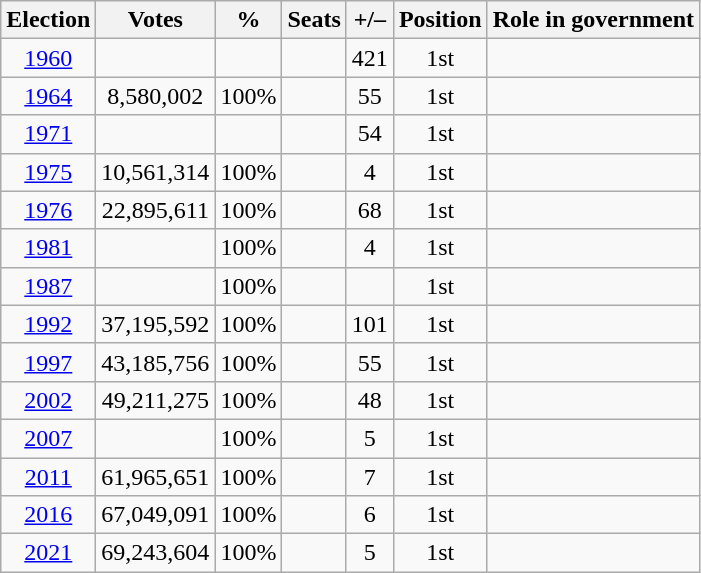<table class=wikitable style=text-align:center>
<tr>
<th>Election</th>
<th><strong>Votes</strong></th>
<th><strong>%</strong></th>
<th><strong>Seats</strong></th>
<th><strong>+/–</strong></th>
<th><strong>Position</strong></th>
<th><strong>Role in government</strong></th>
</tr>
<tr>
<td><a href='#'>1960</a></td>
<td></td>
<td></td>
<td></td>
<td> 421</td>
<td> 1st</td>
<td></td>
</tr>
<tr>
<td><a href='#'>1964</a></td>
<td>8,580,002</td>
<td>100%</td>
<td></td>
<td> 55</td>
<td> 1st</td>
<td></td>
</tr>
<tr>
<td><a href='#'>1971</a></td>
<td></td>
<td></td>
<td></td>
<td> 54</td>
<td> 1st</td>
<td></td>
</tr>
<tr>
<td><a href='#'>1975</a></td>
<td>10,561,314</td>
<td>100%</td>
<td></td>
<td> 4</td>
<td> 1st</td>
<td></td>
</tr>
<tr>
<td><a href='#'>1976</a></td>
<td>22,895,611</td>
<td>100%</td>
<td></td>
<td> 68</td>
<td> 1st</td>
<td></td>
</tr>
<tr>
<td><a href='#'>1981</a></td>
<td></td>
<td>100%</td>
<td></td>
<td> 4</td>
<td> 1st</td>
<td></td>
</tr>
<tr>
<td><a href='#'>1987</a></td>
<td></td>
<td>100%</td>
<td></td>
<td></td>
<td> 1st</td>
<td></td>
</tr>
<tr>
<td><a href='#'>1992</a></td>
<td>37,195,592</td>
<td>100%</td>
<td></td>
<td> 101</td>
<td> 1st</td>
<td></td>
</tr>
<tr>
<td><a href='#'>1997</a></td>
<td>43,185,756</td>
<td>100%</td>
<td></td>
<td> 55</td>
<td> 1st</td>
<td></td>
</tr>
<tr>
<td><a href='#'>2002</a></td>
<td>49,211,275</td>
<td>100%</td>
<td></td>
<td> 48</td>
<td> 1st</td>
<td></td>
</tr>
<tr>
<td><a href='#'>2007</a></td>
<td></td>
<td>100%</td>
<td></td>
<td> 5</td>
<td> 1st</td>
<td></td>
</tr>
<tr>
<td><a href='#'>2011</a></td>
<td>61,965,651</td>
<td>100%</td>
<td></td>
<td> 7</td>
<td> 1st</td>
<td></td>
</tr>
<tr>
<td><a href='#'>2016</a></td>
<td>67,049,091</td>
<td>100%</td>
<td></td>
<td> 6</td>
<td> 1st</td>
<td></td>
</tr>
<tr>
<td><a href='#'>2021</a></td>
<td>69,243,604</td>
<td>100%</td>
<td></td>
<td> 5</td>
<td> 1st</td>
<td></td>
</tr>
</table>
